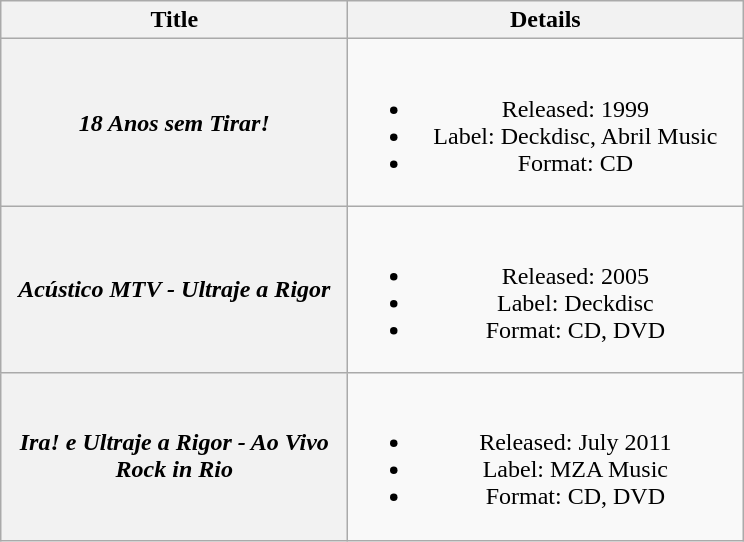<table class="wikitable plainrowheaders" style="text-align:center;">
<tr>
<th scope="col" style="width:14em;">Title</th>
<th scope="col" style="width:16em;">Details</th>
</tr>
<tr>
<th scope="row"><em>18 Anos sem Tirar!</em></th>
<td><br><ul><li>Released: 1999</li><li>Label: Deckdisc, Abril Music</li><li>Format: CD</li></ul></td>
</tr>
<tr>
<th scope="row"><em>Acústico MTV - Ultraje a Rigor</em></th>
<td><br><ul><li>Released: 2005</li><li>Label: Deckdisc</li><li>Format: CD, DVD</li></ul></td>
</tr>
<tr>
<th scope="row"><em>Ira! e Ultraje a Rigor - Ao Vivo Rock in Rio</em></th>
<td><br><ul><li>Released: July 2011</li><li>Label: MZA Music</li><li>Format: CD, DVD</li></ul></td>
</tr>
</table>
